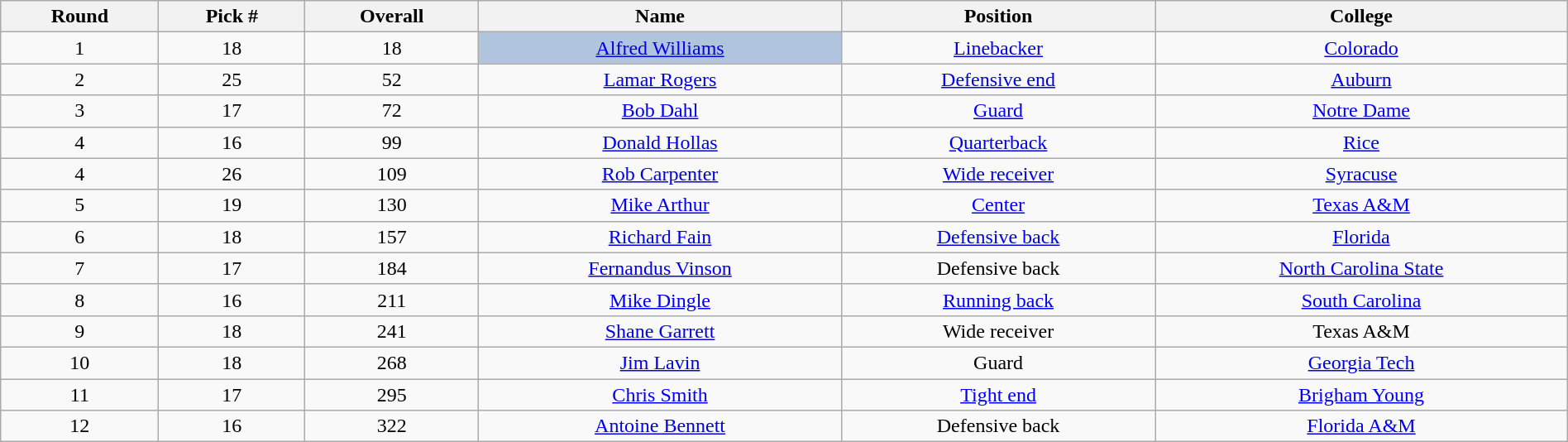<table class="wikitable sortable sortable" style="width: 100%; text-align:center">
<tr>
<th>Round</th>
<th>Pick #</th>
<th>Overall</th>
<th>Name</th>
<th>Position</th>
<th>College</th>
</tr>
<tr>
<td>1</td>
<td>18</td>
<td>18</td>
<td bgcolor=lightsteelblue><a href='#'>Alfred Williams</a></td>
<td><a href='#'>Linebacker</a></td>
<td><a href='#'>Colorado</a></td>
</tr>
<tr>
<td>2</td>
<td>25</td>
<td>52</td>
<td><a href='#'>Lamar Rogers</a></td>
<td><a href='#'>Defensive end</a></td>
<td><a href='#'>Auburn</a></td>
</tr>
<tr>
<td>3</td>
<td>17</td>
<td>72</td>
<td><a href='#'>Bob Dahl</a></td>
<td><a href='#'>Guard</a></td>
<td><a href='#'>Notre Dame</a></td>
</tr>
<tr>
<td>4</td>
<td>16</td>
<td>99</td>
<td><a href='#'>Donald Hollas</a></td>
<td><a href='#'>Quarterback</a></td>
<td><a href='#'>Rice</a></td>
</tr>
<tr>
<td>4</td>
<td>26</td>
<td>109</td>
<td><a href='#'>Rob Carpenter</a></td>
<td><a href='#'>Wide receiver</a></td>
<td><a href='#'>Syracuse</a></td>
</tr>
<tr>
<td>5</td>
<td>19</td>
<td>130</td>
<td><a href='#'>Mike Arthur</a></td>
<td><a href='#'>Center</a></td>
<td><a href='#'>Texas A&M</a></td>
</tr>
<tr>
<td>6</td>
<td>18</td>
<td>157</td>
<td><a href='#'>Richard Fain</a></td>
<td><a href='#'>Defensive back</a></td>
<td><a href='#'>Florida</a></td>
</tr>
<tr>
<td>7</td>
<td>17</td>
<td>184</td>
<td><a href='#'>Fernandus Vinson</a></td>
<td>Defensive back</td>
<td><a href='#'>North Carolina State</a></td>
</tr>
<tr>
<td>8</td>
<td>16</td>
<td>211</td>
<td><a href='#'>Mike Dingle</a></td>
<td><a href='#'>Running back</a></td>
<td><a href='#'>South Carolina</a></td>
</tr>
<tr>
<td>9</td>
<td>18</td>
<td>241</td>
<td><a href='#'>Shane Garrett</a></td>
<td>Wide receiver</td>
<td>Texas A&M</td>
</tr>
<tr>
<td>10</td>
<td>18</td>
<td>268</td>
<td><a href='#'>Jim Lavin</a></td>
<td>Guard</td>
<td><a href='#'>Georgia Tech</a></td>
</tr>
<tr>
<td>11</td>
<td>17</td>
<td>295</td>
<td><a href='#'>Chris Smith</a></td>
<td><a href='#'>Tight end</a></td>
<td><a href='#'>Brigham Young</a></td>
</tr>
<tr>
<td>12</td>
<td>16</td>
<td>322</td>
<td><a href='#'>Antoine Bennett</a></td>
<td>Defensive back</td>
<td><a href='#'>Florida A&M</a></td>
</tr>
</table>
